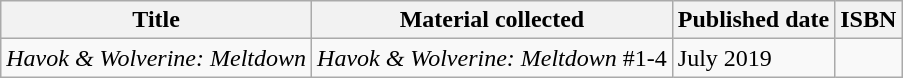<table class="wikitable">
<tr>
<th>Title</th>
<th>Material collected</th>
<th>Published date</th>
<th>ISBN</th>
</tr>
<tr>
<td><em>Havok & Wolverine: Meltdown</em></td>
<td><em>Havok & Wolverine: Meltdown</em> #1-4</td>
<td>July 2019</td>
<td></td>
</tr>
</table>
